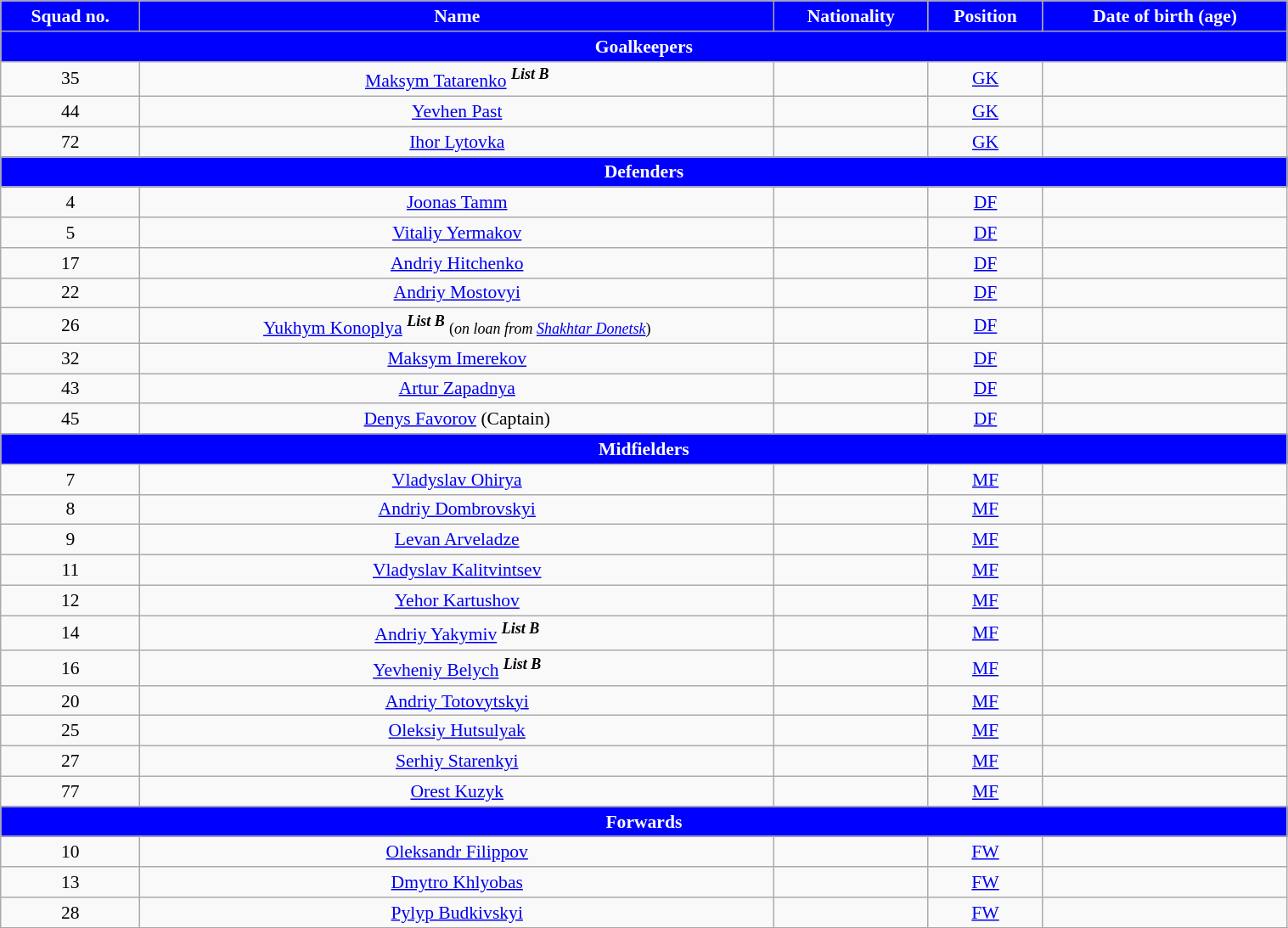<table class="wikitable" style="text-align:center; font-size:90%; width:80%">
<tr>
<th style="background:blue; color:white; text-align:center">Squad no.</th>
<th style="background:blue; color:white; text-align:center">Name</th>
<th style="background:blue; color:white; text-align:center">Nationality</th>
<th style="background:blue; color:white; text-align:center">Position</th>
<th style="background:blue; color:white; text-align:center">Date of birth (age)</th>
</tr>
<tr>
<th colspan="6" style="background:blue; color:white; text-align:center">Goalkeepers</th>
</tr>
<tr>
<td>35</td>
<td><a href='#'>Maksym Tatarenko</a> <sup><strong><em>List B</em></strong></sup></td>
<td></td>
<td><a href='#'>GK</a></td>
<td></td>
</tr>
<tr>
<td>44</td>
<td><a href='#'>Yevhen Past</a></td>
<td></td>
<td><a href='#'>GK</a></td>
<td></td>
</tr>
<tr>
<td>72</td>
<td><a href='#'>Ihor Lytovka</a></td>
<td></td>
<td><a href='#'>GK</a></td>
<td></td>
</tr>
<tr>
<th colspan="6" style="background:blue; color:white; text-align:center">Defenders</th>
</tr>
<tr>
<td>4</td>
<td><a href='#'>Joonas Tamm</a></td>
<td></td>
<td><a href='#'>DF</a></td>
<td></td>
</tr>
<tr>
<td>5</td>
<td><a href='#'>Vitaliy Yermakov</a></td>
<td></td>
<td><a href='#'>DF</a></td>
<td></td>
</tr>
<tr>
<td>17</td>
<td><a href='#'>Andriy Hitchenko</a></td>
<td></td>
<td><a href='#'>DF</a></td>
<td></td>
</tr>
<tr>
<td>22</td>
<td><a href='#'>Andriy Mostovyi</a></td>
<td></td>
<td><a href='#'>DF</a></td>
<td></td>
</tr>
<tr>
<td>26</td>
<td><a href='#'>Yukhym Konoplya</a> <sup><strong><em>List B</em></strong></sup> <small>(<em>on loan from <a href='#'>Shakhtar Donetsk</a></em>)</small></td>
<td></td>
<td><a href='#'>DF</a></td>
<td></td>
</tr>
<tr>
<td>32</td>
<td><a href='#'>Maksym Imerekov</a></td>
<td></td>
<td><a href='#'>DF</a></td>
<td></td>
</tr>
<tr>
<td>43</td>
<td><a href='#'>Artur Zapadnya</a></td>
<td></td>
<td><a href='#'>DF</a></td>
<td></td>
</tr>
<tr>
<td>45</td>
<td><a href='#'>Denys Favorov</a> (Captain)</td>
<td></td>
<td><a href='#'>DF</a></td>
<td></td>
</tr>
<tr>
<th colspan="6" style="background:blue; color:white; text-align:center">Midfielders</th>
</tr>
<tr>
<td>7</td>
<td><a href='#'>Vladyslav Ohirya</a></td>
<td></td>
<td><a href='#'>MF</a></td>
<td></td>
</tr>
<tr>
<td>8</td>
<td><a href='#'>Andriy Dombrovskyi</a></td>
<td></td>
<td><a href='#'>MF</a></td>
<td></td>
</tr>
<tr>
<td>9</td>
<td><a href='#'>Levan Arveladze</a></td>
<td></td>
<td><a href='#'>MF</a></td>
<td></td>
</tr>
<tr>
<td>11</td>
<td><a href='#'>Vladyslav Kalitvintsev</a></td>
<td></td>
<td><a href='#'>MF</a></td>
<td></td>
</tr>
<tr>
<td>12</td>
<td><a href='#'>Yehor Kartushov</a></td>
<td></td>
<td><a href='#'>MF</a></td>
<td></td>
</tr>
<tr>
<td>14</td>
<td><a href='#'>Andriy Yakymiv</a> <sup><strong><em>List B</em></strong></sup></td>
<td></td>
<td><a href='#'>MF</a></td>
<td></td>
</tr>
<tr>
<td>16</td>
<td><a href='#'>Yevheniy Belych</a> <sup><strong><em>List B</em></strong></sup></td>
<td></td>
<td><a href='#'>MF</a></td>
<td></td>
</tr>
<tr>
<td>20</td>
<td><a href='#'>Andriy Totovytskyi</a></td>
<td></td>
<td><a href='#'>MF</a></td>
<td></td>
</tr>
<tr>
<td>25</td>
<td><a href='#'>Oleksiy Hutsulyak</a></td>
<td></td>
<td><a href='#'>MF</a></td>
<td></td>
</tr>
<tr>
<td>27</td>
<td><a href='#'>Serhiy Starenkyi</a></td>
<td></td>
<td><a href='#'>MF</a></td>
<td></td>
</tr>
<tr>
<td>77</td>
<td><a href='#'>Orest Kuzyk</a></td>
<td></td>
<td><a href='#'>MF</a></td>
<td></td>
</tr>
<tr>
<th colspan="7" style="background:blue; color:white; text-align:center">Forwards</th>
</tr>
<tr>
<td>10</td>
<td><a href='#'>Oleksandr Filippov</a></td>
<td></td>
<td><a href='#'>FW</a></td>
<td></td>
</tr>
<tr>
<td>13</td>
<td><a href='#'>Dmytro Khlyobas</a></td>
<td></td>
<td><a href='#'>FW</a></td>
<td></td>
</tr>
<tr>
<td>28</td>
<td><a href='#'>Pylyp Budkivskyi</a></td>
<td></td>
<td><a href='#'>FW</a></td>
<td></td>
</tr>
<tr>
</tr>
</table>
